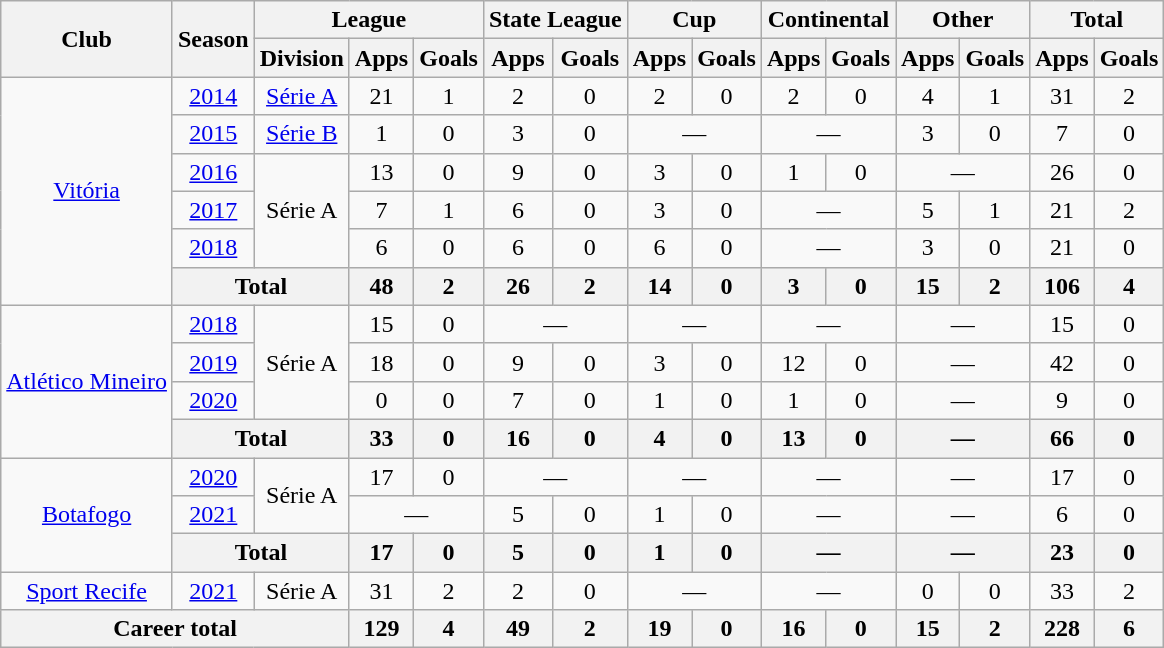<table class="wikitable" style="text-align: center;">
<tr>
<th rowspan="2">Club</th>
<th rowspan="2">Season</th>
<th colspan="3">League</th>
<th colspan="2">State League</th>
<th colspan="2">Cup</th>
<th colspan="2">Continental</th>
<th colspan="2">Other</th>
<th colspan="2">Total</th>
</tr>
<tr>
<th>Division</th>
<th>Apps</th>
<th>Goals</th>
<th>Apps</th>
<th>Goals</th>
<th>Apps</th>
<th>Goals</th>
<th>Apps</th>
<th>Goals</th>
<th>Apps</th>
<th>Goals</th>
<th>Apps</th>
<th>Goals</th>
</tr>
<tr>
<td rowspan=6 valign="center"><a href='#'>Vitória</a></td>
<td><a href='#'>2014</a></td>
<td><a href='#'>Série A</a></td>
<td>21</td>
<td>1</td>
<td>2</td>
<td>0</td>
<td>2</td>
<td>0</td>
<td>2</td>
<td>0</td>
<td>4</td>
<td>1</td>
<td>31</td>
<td>2</td>
</tr>
<tr>
<td><a href='#'>2015</a></td>
<td><a href='#'>Série B</a></td>
<td>1</td>
<td>0</td>
<td>3</td>
<td>0</td>
<td colspan="2">—</td>
<td colspan="2">—</td>
<td>3</td>
<td>0</td>
<td>7</td>
<td>0</td>
</tr>
<tr>
<td><a href='#'>2016</a></td>
<td rowspan=3>Série A</td>
<td>13</td>
<td>0</td>
<td>9</td>
<td>0</td>
<td>3</td>
<td>0</td>
<td>1</td>
<td>0</td>
<td colspan="2">—</td>
<td>26</td>
<td>0</td>
</tr>
<tr>
<td><a href='#'>2017</a></td>
<td>7</td>
<td>1</td>
<td>6</td>
<td>0</td>
<td>3</td>
<td>0</td>
<td colspan="2">—</td>
<td>5</td>
<td>1</td>
<td>21</td>
<td>2</td>
</tr>
<tr>
<td><a href='#'>2018</a></td>
<td>6</td>
<td>0</td>
<td>6</td>
<td>0</td>
<td>6</td>
<td>0</td>
<td colspan="2">—</td>
<td>3</td>
<td>0</td>
<td>21</td>
<td>0</td>
</tr>
<tr>
<th colspan="2">Total</th>
<th>48</th>
<th>2</th>
<th>26</th>
<th>2</th>
<th>14</th>
<th>0</th>
<th>3</th>
<th>0</th>
<th>15</th>
<th>2</th>
<th>106</th>
<th>4</th>
</tr>
<tr>
<td rowspan=4 valign="center"><a href='#'>Atlético Mineiro</a></td>
<td><a href='#'>2018</a></td>
<td rowspan=3>Série A</td>
<td>15</td>
<td>0</td>
<td colspan="2">—</td>
<td colspan="2">—</td>
<td colspan="2">—</td>
<td colspan="2">—</td>
<td>15</td>
<td>0</td>
</tr>
<tr>
<td><a href='#'>2019</a></td>
<td>18</td>
<td>0</td>
<td>9</td>
<td>0</td>
<td>3</td>
<td>0</td>
<td>12</td>
<td>0</td>
<td colspan="2">—</td>
<td>42</td>
<td>0</td>
</tr>
<tr>
<td><a href='#'>2020</a></td>
<td>0</td>
<td>0</td>
<td>7</td>
<td>0</td>
<td>1</td>
<td>0</td>
<td>1</td>
<td>0</td>
<td colspan="2">—</td>
<td>9</td>
<td>0</td>
</tr>
<tr>
<th colspan="2">Total</th>
<th>33</th>
<th>0</th>
<th>16</th>
<th>0</th>
<th>4</th>
<th>0</th>
<th>13</th>
<th>0</th>
<th colspan="2">—</th>
<th>66</th>
<th>0</th>
</tr>
<tr>
<td rowspan=3 valign="center"><a href='#'>Botafogo</a></td>
<td><a href='#'>2020</a></td>
<td rowspan=2>Série A</td>
<td>17</td>
<td>0</td>
<td colspan="2">—</td>
<td colspan="2">—</td>
<td colspan="2">—</td>
<td colspan="2">—</td>
<td>17</td>
<td>0</td>
</tr>
<tr>
<td><a href='#'>2021</a></td>
<td colspan="2">—</td>
<td>5</td>
<td>0</td>
<td>1</td>
<td>0</td>
<td colspan="2">—</td>
<td colspan="2">—</td>
<td>6</td>
<td>0</td>
</tr>
<tr>
<th colspan="2">Total</th>
<th>17</th>
<th>0</th>
<th>5</th>
<th>0</th>
<th>1</th>
<th>0</th>
<th colspan="2">—</th>
<th colspan="2">—</th>
<th>23</th>
<th>0</th>
</tr>
<tr>
<td rowspan=1 valign="center"><a href='#'>Sport Recife</a></td>
<td><a href='#'>2021</a></td>
<td rowspan=1>Série A</td>
<td>31</td>
<td>2</td>
<td>2</td>
<td>0</td>
<td colspan="2">—</td>
<td colspan="2">—</td>
<td>0</td>
<td>0</td>
<td>33</td>
<td>2</td>
</tr>
<tr>
<th colspan="3"><strong>Career total</strong></th>
<th>129</th>
<th>4</th>
<th>49</th>
<th>2</th>
<th>19</th>
<th>0</th>
<th>16</th>
<th>0</th>
<th>15</th>
<th>2</th>
<th>228</th>
<th>6</th>
</tr>
</table>
